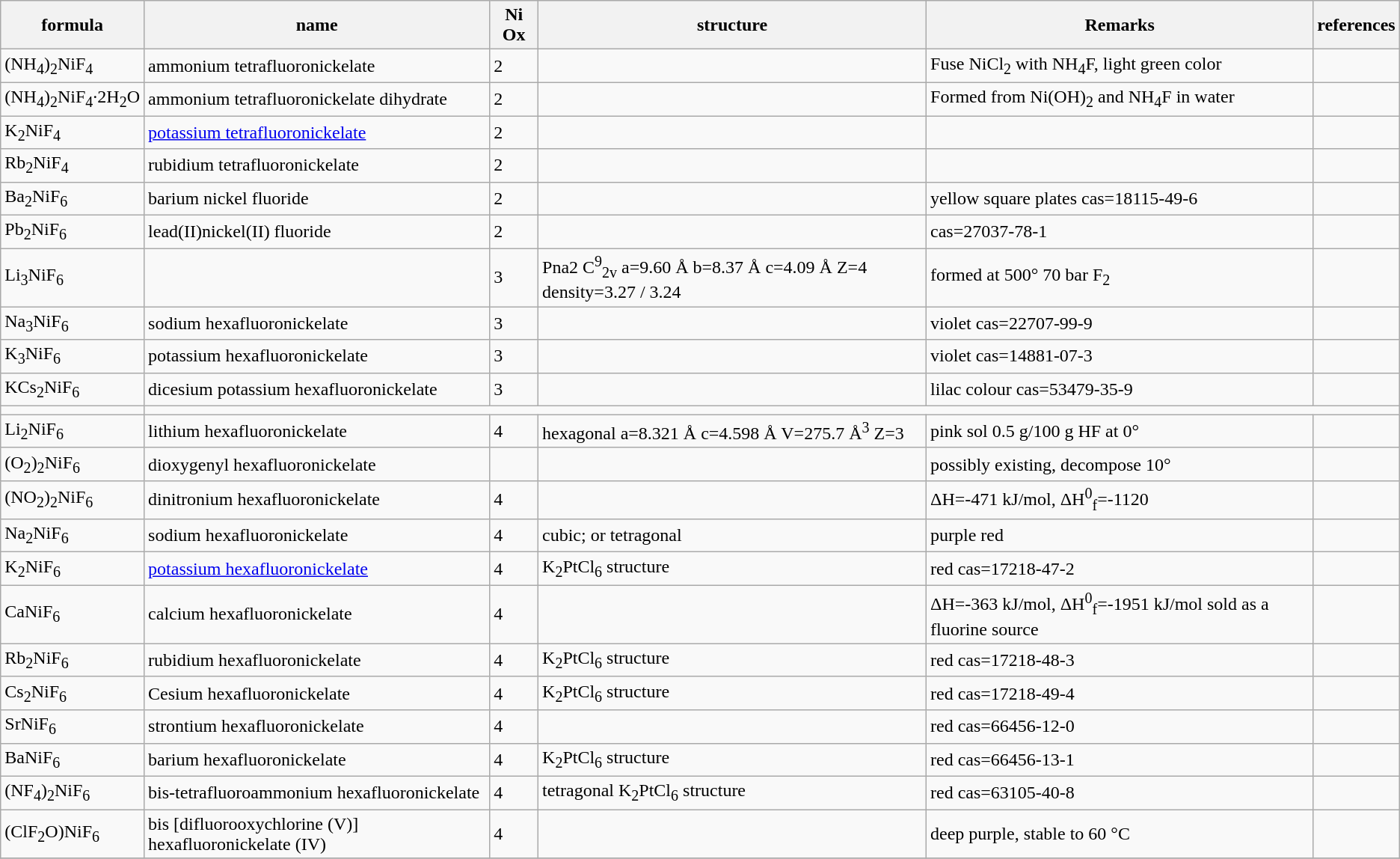<table class="wikitable">
<tr>
<th>formula</th>
<th>name</th>
<th>Ni Ox</th>
<th>structure</th>
<th>Remarks</th>
<th>references</th>
</tr>
<tr>
<td>(NH<sub>4</sub>)<sub>2</sub>NiF<sub>4</sub></td>
<td>ammonium tetrafluoronickelate</td>
<td>2</td>
<td></td>
<td>Fuse NiCl<sub>2</sub> with NH<sub>4</sub>F, light green color</td>
<td></td>
</tr>
<tr>
<td>(NH<sub>4</sub>)<sub>2</sub>NiF<sub>4</sub>·2H<sub>2</sub>O</td>
<td>ammonium tetrafluoronickelate dihydrate</td>
<td>2</td>
<td></td>
<td>Formed from Ni(OH)<sub>2</sub> and NH<sub>4</sub>F in water</td>
<td></td>
</tr>
<tr>
<td>K<sub>2</sub>NiF<sub>4</sub></td>
<td><a href='#'>potassium tetrafluoronickelate</a></td>
<td>2</td>
<td></td>
<td></td>
<td></td>
</tr>
<tr>
<td>Rb<sub>2</sub>NiF<sub>4</sub></td>
<td>rubidium tetrafluoronickelate</td>
<td>2</td>
<td></td>
<td></td>
<td></td>
</tr>
<tr>
<td>Ba<sub>2</sub>NiF<sub>6</sub></td>
<td>barium nickel fluoride</td>
<td>2</td>
<td></td>
<td>yellow square plates cas=18115-49-6</td>
<td></td>
</tr>
<tr>
<td>Pb<sub>2</sub>NiF<sub>6</sub></td>
<td>lead(II)nickel(II) fluoride</td>
<td>2</td>
<td></td>
<td>cas=27037-78-1</td>
<td></td>
</tr>
<tr>
<td>Li<sub>3</sub>NiF<sub>6</sub></td>
<td></td>
<td>3</td>
<td>Pna2 C<sup>9</sup><sub>2v</sub> a=9.60 Å b=8.37 Å c=4.09 Å Z=4 density=3.27 / 3.24</td>
<td>formed at 500° 70 bar F<sub>2</sub></td>
<td></td>
</tr>
<tr>
<td>Na<sub>3</sub>NiF<sub>6</sub></td>
<td>sodium hexafluoronickelate</td>
<td>3</td>
<td></td>
<td>violet cas=22707-99-9</td>
<td></td>
</tr>
<tr>
<td>K<sub>3</sub>NiF<sub>6</sub></td>
<td>potassium hexafluoronickelate</td>
<td>3</td>
<td></td>
<td>violet cas=14881-07-3</td>
<td></td>
</tr>
<tr>
<td>KCs<sub>2</sub>NiF<sub>6</sub></td>
<td>dicesium potassium hexafluoronickelate</td>
<td>3</td>
<td></td>
<td>lilac colour cas=53479-35-9</td>
<td></td>
</tr>
<tr>
<td></td>
</tr>
<tr>
<td>Li<sub>2</sub>NiF<sub>6</sub></td>
<td>lithium hexafluoronickelate</td>
<td>4</td>
<td>hexagonal a=8.321 Å c=4.598 Å V=275.7 Å<sup>3</sup> Z=3</td>
<td>pink sol 0.5 g/100 g HF at 0°</td>
<td></td>
</tr>
<tr>
<td>(O<sub>2</sub>)<sub>2</sub>NiF<sub>6</sub></td>
<td>dioxygenyl hexafluoronickelate</td>
<td></td>
<td></td>
<td>possibly existing, decompose 10°</td>
<td></td>
</tr>
<tr>
<td>(NO<sub>2</sub>)<sub>2</sub>NiF<sub>6</sub></td>
<td>dinitronium hexafluoronickelate</td>
<td>4</td>
<td></td>
<td>ΔH=-471 kJ/mol, ΔH<sup>0</sup><sub>f</sub>=-1120</td>
<td></td>
</tr>
<tr>
<td>Na<sub>2</sub>NiF<sub>6</sub></td>
<td>sodium hexafluoronickelate</td>
<td>4</td>
<td>cubic; or tetragonal</td>
<td>purple red</td>
<td></td>
</tr>
<tr>
<td>K<sub>2</sub>NiF<sub>6</sub></td>
<td><a href='#'>potassium hexafluoronickelate</a></td>
<td>4</td>
<td>K<sub>2</sub>PtCl<sub>6</sub> structure</td>
<td>red cas=17218-47-2</td>
<td></td>
</tr>
<tr>
<td>CaNiF<sub>6</sub></td>
<td>calcium hexafluoronickelate</td>
<td>4</td>
<td></td>
<td>ΔH=-363 kJ/mol, ΔH<sup>0</sup><sub>f</sub>=-1951 kJ/mol sold as a fluorine source</td>
<td></td>
</tr>
<tr>
<td>Rb<sub>2</sub>NiF<sub>6</sub></td>
<td>rubidium hexafluoronickelate</td>
<td>4</td>
<td>K<sub>2</sub>PtCl<sub>6</sub> structure</td>
<td>red cas=17218-48-3</td>
<td></td>
</tr>
<tr>
<td>Cs<sub>2</sub>NiF<sub>6</sub></td>
<td>Cesium hexafluoronickelate</td>
<td>4</td>
<td>K<sub>2</sub>PtCl<sub>6</sub> structure</td>
<td>red cas=17218-49-4</td>
<td></td>
</tr>
<tr>
<td>SrNiF<sub>6</sub></td>
<td>strontium hexafluoronickelate</td>
<td>4</td>
<td></td>
<td>red cas=66456-12-0</td>
<td></td>
</tr>
<tr>
<td>BaNiF<sub>6</sub></td>
<td>barium hexafluoronickelate</td>
<td>4</td>
<td>K<sub>2</sub>PtCl<sub>6</sub> structure</td>
<td>red cas=66456-13-1</td>
<td></td>
</tr>
<tr>
<td>(NF<sub>4</sub>)<sub>2</sub>NiF<sub>6</sub></td>
<td>bis-tetrafluoroammonium hexafluoronickelate</td>
<td>4</td>
<td>tetragonal K<sub>2</sub>PtCl<sub>6</sub> structure</td>
<td>red cas=63105-40-8</td>
<td></td>
</tr>
<tr>
<td>(ClF<sub>2</sub>O)NiF<sub>6</sub></td>
<td>bis [difluorooxychlorine (V)] hexafluoronickelate (IV)</td>
<td>4</td>
<td></td>
<td>deep purple, stable to 60 °C</td>
<td></td>
</tr>
<tr>
</tr>
</table>
